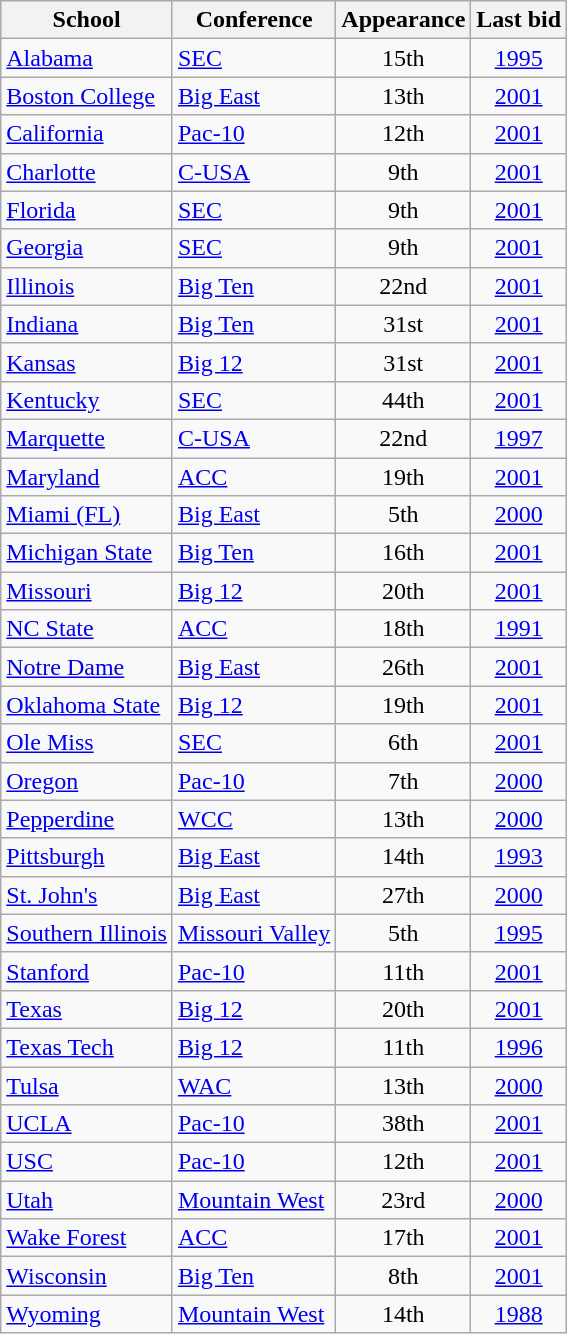<table class="wikitable sortable" style="text-align: center;">
<tr>
<th>School</th>
<th>Conference</th>
<th data-sort-type="number">Appearance</th>
<th>Last bid</th>
</tr>
<tr>
<td align=left><a href='#'>Alabama</a></td>
<td align=left><a href='#'>SEC</a></td>
<td>15th</td>
<td><a href='#'>1995</a></td>
</tr>
<tr>
<td align=left><a href='#'>Boston College</a></td>
<td align=left><a href='#'>Big East</a></td>
<td>13th</td>
<td><a href='#'>2001</a></td>
</tr>
<tr>
<td align=left><a href='#'>California</a></td>
<td align=left><a href='#'>Pac-10</a></td>
<td>12th</td>
<td><a href='#'>2001</a></td>
</tr>
<tr>
<td align=left><a href='#'>Charlotte</a></td>
<td align=left><a href='#'>C-USA</a></td>
<td>9th</td>
<td><a href='#'>2001</a></td>
</tr>
<tr>
<td align=left><a href='#'>Florida</a></td>
<td align=left><a href='#'>SEC</a></td>
<td>9th</td>
<td><a href='#'>2001</a></td>
</tr>
<tr>
<td align=left><a href='#'>Georgia</a></td>
<td align=left><a href='#'>SEC</a></td>
<td>9th</td>
<td><a href='#'>2001</a></td>
</tr>
<tr>
<td align=left><a href='#'>Illinois</a></td>
<td align=left><a href='#'>Big Ten</a></td>
<td>22nd</td>
<td><a href='#'>2001</a></td>
</tr>
<tr>
<td align=left><a href='#'>Indiana</a></td>
<td align=left><a href='#'>Big Ten</a></td>
<td>31st</td>
<td><a href='#'>2001</a></td>
</tr>
<tr>
<td align=left><a href='#'>Kansas</a></td>
<td align=left><a href='#'>Big 12</a></td>
<td>31st</td>
<td><a href='#'>2001</a></td>
</tr>
<tr>
<td align=left><a href='#'>Kentucky</a></td>
<td align=left><a href='#'>SEC</a></td>
<td>44th</td>
<td><a href='#'>2001</a></td>
</tr>
<tr>
<td align=left><a href='#'>Marquette</a></td>
<td align=left><a href='#'>C-USA</a></td>
<td>22nd</td>
<td><a href='#'>1997</a></td>
</tr>
<tr>
<td align=left><a href='#'>Maryland</a></td>
<td align=left><a href='#'>ACC</a></td>
<td>19th</td>
<td><a href='#'>2001</a></td>
</tr>
<tr>
<td align=left><a href='#'>Miami (FL)</a></td>
<td align=left><a href='#'>Big East</a></td>
<td>5th</td>
<td><a href='#'>2000</a></td>
</tr>
<tr>
<td align=left><a href='#'>Michigan State</a></td>
<td align=left><a href='#'>Big Ten</a></td>
<td>16th</td>
<td><a href='#'>2001</a></td>
</tr>
<tr>
<td align=left><a href='#'>Missouri</a></td>
<td align=left><a href='#'>Big 12</a></td>
<td>20th</td>
<td><a href='#'>2001</a></td>
</tr>
<tr>
<td align=left><a href='#'>NC State</a></td>
<td align=left><a href='#'>ACC</a></td>
<td>18th</td>
<td><a href='#'>1991</a></td>
</tr>
<tr>
<td align=left><a href='#'>Notre Dame</a></td>
<td align=left><a href='#'>Big East</a></td>
<td>26th</td>
<td><a href='#'>2001</a></td>
</tr>
<tr>
<td align=left><a href='#'>Oklahoma State</a></td>
<td align=left><a href='#'>Big 12</a></td>
<td>19th</td>
<td><a href='#'>2001</a></td>
</tr>
<tr>
<td align=left><a href='#'>Ole Miss</a></td>
<td align=left><a href='#'>SEC</a></td>
<td>6th</td>
<td><a href='#'>2001</a></td>
</tr>
<tr>
<td align=left><a href='#'>Oregon</a></td>
<td align=left><a href='#'>Pac-10</a></td>
<td>7th</td>
<td><a href='#'>2000</a></td>
</tr>
<tr>
<td align=left><a href='#'>Pepperdine</a></td>
<td align=left><a href='#'>WCC</a></td>
<td>13th</td>
<td><a href='#'>2000</a></td>
</tr>
<tr>
<td align=left><a href='#'>Pittsburgh</a></td>
<td align=left><a href='#'>Big East</a></td>
<td>14th</td>
<td><a href='#'>1993</a></td>
</tr>
<tr>
<td align=left><a href='#'>St. John's</a></td>
<td align=left><a href='#'>Big East</a></td>
<td>27th</td>
<td><a href='#'>2000</a></td>
</tr>
<tr>
<td align=left><a href='#'>Southern Illinois</a></td>
<td align=left><a href='#'>Missouri Valley</a></td>
<td>5th</td>
<td><a href='#'>1995</a></td>
</tr>
<tr>
<td align=left><a href='#'>Stanford</a></td>
<td align=left><a href='#'>Pac-10</a></td>
<td>11th</td>
<td><a href='#'>2001</a></td>
</tr>
<tr>
<td align=left><a href='#'>Texas</a></td>
<td align=left><a href='#'>Big 12</a></td>
<td>20th</td>
<td><a href='#'>2001</a></td>
</tr>
<tr>
<td align=left><a href='#'>Texas Tech</a></td>
<td align=left><a href='#'>Big 12</a></td>
<td>11th</td>
<td><a href='#'>1996</a></td>
</tr>
<tr>
<td align=left><a href='#'>Tulsa</a></td>
<td align=left><a href='#'>WAC</a></td>
<td>13th</td>
<td><a href='#'>2000</a></td>
</tr>
<tr>
<td align=left><a href='#'>UCLA</a></td>
<td align=left><a href='#'>Pac-10</a></td>
<td>38th</td>
<td><a href='#'>2001</a></td>
</tr>
<tr>
<td align=left><a href='#'>USC</a></td>
<td align=left><a href='#'>Pac-10</a></td>
<td>12th</td>
<td><a href='#'>2001</a></td>
</tr>
<tr>
<td align=left><a href='#'>Utah</a></td>
<td align=left><a href='#'>Mountain West</a></td>
<td>23rd</td>
<td><a href='#'>2000</a></td>
</tr>
<tr>
<td align=left><a href='#'>Wake Forest</a></td>
<td align=left><a href='#'>ACC</a></td>
<td>17th</td>
<td><a href='#'>2001</a></td>
</tr>
<tr>
<td align=left><a href='#'>Wisconsin</a></td>
<td align=left><a href='#'>Big Ten</a></td>
<td>8th</td>
<td><a href='#'>2001</a></td>
</tr>
<tr>
<td align=left><a href='#'>Wyoming</a></td>
<td align=left><a href='#'>Mountain West</a></td>
<td>14th</td>
<td><a href='#'>1988</a></td>
</tr>
</table>
